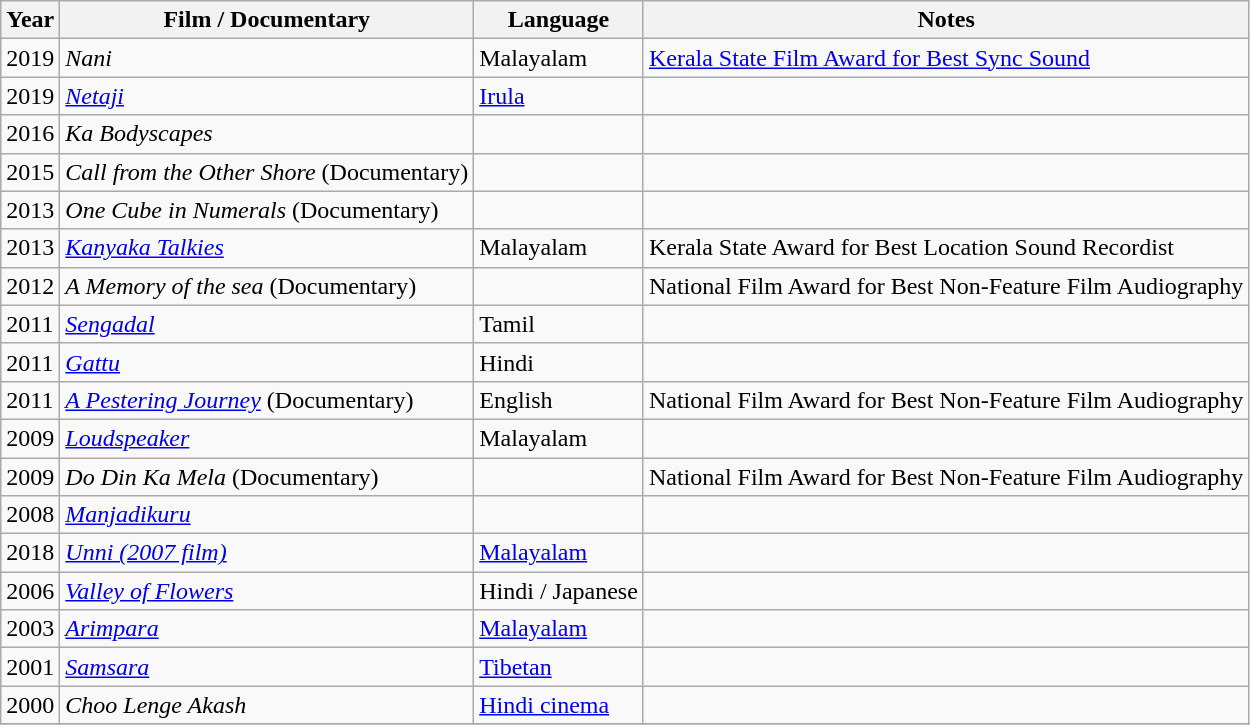<table class="wikitable sortable">
<tr>
<th>Year</th>
<th>Film / Documentary</th>
<th>Language</th>
<th class="unsortable">Notes</th>
</tr>
<tr>
<td>2019</td>
<td><em>Nani</em></td>
<td>Malayalam</td>
<td><a href='#'>Kerala State Film Award for Best Sync Sound</a></td>
</tr>
<tr>
<td>2019</td>
<td><em><a href='#'>Netaji</a></em></td>
<td><a href='#'>Irula</a></td>
<td></td>
</tr>
<tr>
<td>2016</td>
<td><em>Ka Bodyscapes</em></td>
<td></td>
<td></td>
</tr>
<tr>
<td>2015</td>
<td><em>Call from the Other Shore</em> (Documentary)</td>
<td></td>
<td></td>
</tr>
<tr>
<td>2013</td>
<td><em>One Cube in Numerals</em> (Documentary)</td>
<td></td>
<td></td>
</tr>
<tr>
<td>2013</td>
<td><em><a href='#'>Kanyaka Talkies</a></em></td>
<td>Malayalam</td>
<td>Kerala State Award for Best Location Sound Recordist </td>
</tr>
<tr>
<td>2012</td>
<td><em>A Memory of the sea</em> (Documentary)</td>
<td></td>
<td>National Film Award for Best Non-Feature Film Audiography</td>
</tr>
<tr>
<td>2011</td>
<td><em><a href='#'>Sengadal</a></em></td>
<td>Tamil</td>
<td></td>
</tr>
<tr>
<td>2011</td>
<td><em><a href='#'>Gattu</a></em></td>
<td>Hindi</td>
<td></td>
</tr>
<tr>
<td>2011</td>
<td><em><a href='#'>A Pestering Journey</a></em> (Documentary)</td>
<td>English</td>
<td>National Film Award for Best Non-Feature Film Audiography </td>
</tr>
<tr>
<td>2009</td>
<td><em><a href='#'>Loudspeaker</a></em></td>
<td>Malayalam</td>
<td></td>
</tr>
<tr>
<td>2009</td>
<td><em>Do Din Ka Mela</em> (Documentary)</td>
<td></td>
<td>National Film Award for Best Non-Feature Film Audiography</td>
</tr>
<tr>
<td>2008</td>
<td><em><a href='#'>Manjadikuru</a></em></td>
<td></td>
<td></td>
</tr>
<tr>
<td>2018</td>
<td><em><a href='#'>Unni (2007 film)</a></em></td>
<td><a href='#'>Malayalam</a></td>
<td></td>
</tr>
<tr>
<td>2006</td>
<td><em><a href='#'>Valley of Flowers</a></em></td>
<td>Hindi / Japanese</td>
<td></td>
</tr>
<tr>
<td>2003</td>
<td><em><a href='#'>Arimpara</a></em></td>
<td><a href='#'>Malayalam</a></td>
<td></td>
</tr>
<tr>
<td>2001</td>
<td><em><a href='#'>Samsara</a></em></td>
<td><a href='#'>Tibetan</a></td>
<td></td>
</tr>
<tr>
<td>2000</td>
<td><em>Choo Lenge Akash</em></td>
<td><a href='#'>Hindi cinema</a></td>
<td></td>
</tr>
<tr>
</tr>
</table>
